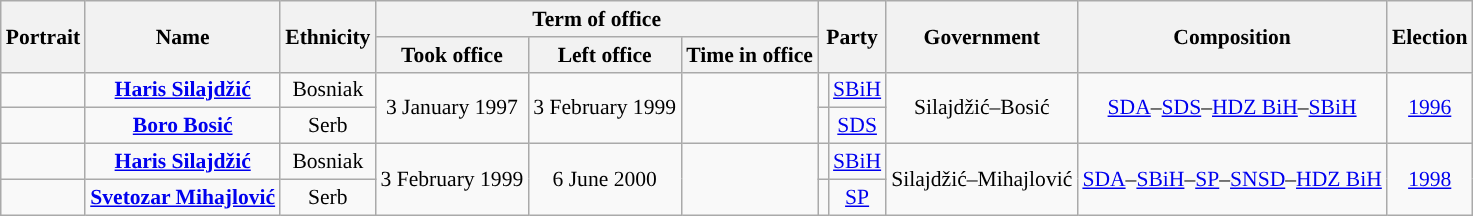<table class="wikitable sortable" style="text-align: center;font-size:90%; border:1px #AAAAFF solid">
<tr>
<th rowspan=2>Portrait</th>
<th rowspan=2>Name<br></th>
<th rowspan=2>Ethnicity</th>
<th colspan=3>Term of office</th>
<th rowspan=2 colspan=2>Party</th>
<th rowspan=2>Government</th>
<th rowspan=2>Composition</th>
<th rowspan=2>Election</th>
</tr>
<tr>
<th>Took office</th>
<th>Left office</th>
<th>Time in office</th>
</tr>
<tr>
<td></td>
<td><strong><a href='#'>Haris Silajdžić</a></strong><br></td>
<td>Bosniak</td>
<td rowspan=2>3 January 1997</td>
<td rowspan=2>3 February 1999</td>
<td rowspan=2></td>
<td style="background:"></td>
<td><a href='#'>SBiH</a></td>
<td rowspan=2>Silajdžić–Bosić</td>
<td rowspan=2><a href='#'>SDA</a>–<a href='#'>SDS</a>–<a href='#'>HDZ BiH</a>–<a href='#'>SBiH</a></td>
<td rowspan=2><a href='#'>1996</a></td>
</tr>
<tr>
<td></td>
<td><strong><a href='#'>Boro Bosić</a></strong><br></td>
<td>Serb</td>
<td style="background:"></td>
<td><a href='#'>SDS</a></td>
</tr>
<tr>
<td></td>
<td><strong><a href='#'>Haris Silajdžić</a></strong><br></td>
<td>Bosniak</td>
<td rowspan=2>3 February 1999</td>
<td rowspan=2>6 June 2000</td>
<td rowspan=2></td>
<td style="background:"></td>
<td><a href='#'>SBiH</a></td>
<td rowspan=2>Silajdžić–Mihajlović</td>
<td rowspan=2><a href='#'>SDA</a>–<a href='#'>SBiH</a>–<a href='#'>SP</a>–<a href='#'>SNSD</a>–<a href='#'>HDZ BiH</a></td>
<td rowspan=2><a href='#'>1998</a></td>
</tr>
<tr>
<td></td>
<td><strong><a href='#'>Svetozar Mihajlović</a></strong><br></td>
<td>Serb</td>
<td style="background:"></td>
<td><a href='#'>SP</a></td>
</tr>
</table>
